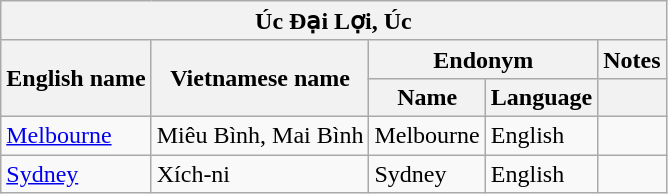<table class="wikitable sortable">
<tr>
<th colspan="5"> Úc Đại Lợi, Úc</th>
</tr>
<tr>
<th rowspan="2">English name</th>
<th rowspan="2">Vietnamese name</th>
<th colspan="2">Endonym</th>
<th>Notes</th>
</tr>
<tr>
<th>Name</th>
<th>Language</th>
<th></th>
</tr>
<tr>
<td><a href='#'>Melbourne</a></td>
<td>Miêu Bình, Mai Bình</td>
<td>Melbourne</td>
<td>English</td>
<td></td>
</tr>
<tr>
<td><a href='#'>Sydney</a></td>
<td>Xích-ni</td>
<td>Sydney</td>
<td>English</td>
<td></td>
</tr>
</table>
